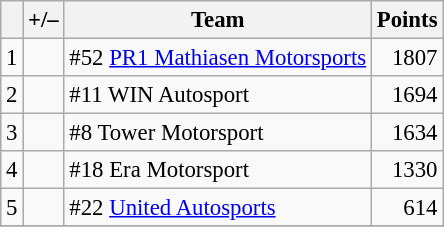<table class="wikitable" style="font-size: 95%;">
<tr>
<th scope="col"></th>
<th scope="col">+/–</th>
<th scope="col">Team</th>
<th scope="col">Points</th>
</tr>
<tr>
<td align=center>1</td>
<td align="left"></td>
<td> #52 <a href='#'>PR1 Mathiasen Motorsports</a></td>
<td align=right>1807</td>
</tr>
<tr>
<td align=center>2</td>
<td align="left"></td>
<td> #11 WIN Autosport</td>
<td align=right>1694</td>
</tr>
<tr>
<td align=center>3</td>
<td align="left"></td>
<td> #8 Tower Motorsport</td>
<td align=right>1634</td>
</tr>
<tr>
<td align=center>4</td>
<td align="left"></td>
<td> #18 Era Motorsport</td>
<td align=right>1330</td>
</tr>
<tr>
<td align=center>5</td>
<td align="left"></td>
<td> #22 <a href='#'>United Autosports</a></td>
<td align=right>614</td>
</tr>
<tr>
</tr>
</table>
